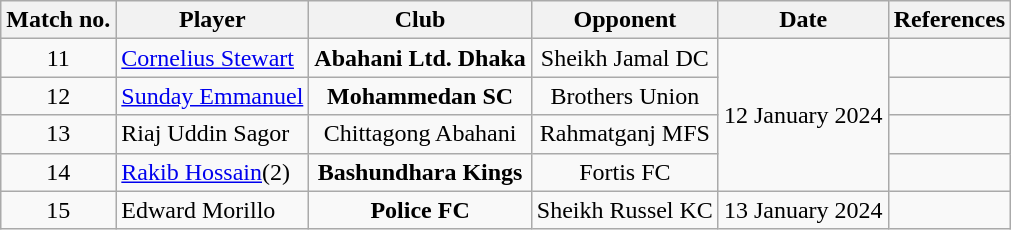<table class="wikitable" style="text-align:center">
<tr>
<th>Match no.</th>
<th>Player</th>
<th>Club</th>
<th>Opponent</th>
<th>Date</th>
<th><strong>References</strong></th>
</tr>
<tr>
<td>11</td>
<td align="left"> <a href='#'>Cornelius Stewart</a></td>
<td><strong>Abahani Ltd. Dhaka</strong></td>
<td>Sheikh Jamal DC</td>
<td rowspan="4">12 January 2024</td>
<td></td>
</tr>
<tr>
<td>12</td>
<td align="left"> <a href='#'>Sunday Emmanuel</a></td>
<td><strong>Mohammedan SC</strong></td>
<td>Brothers Union</td>
<td></td>
</tr>
<tr>
<td>13</td>
<td align="left"> Riaj Uddin Sagor</td>
<td>Chittagong Abahani</td>
<td>Rahmatganj MFS</td>
<td></td>
</tr>
<tr>
<td>14</td>
<td align="left"> <a href='#'>Rakib Hossain</a>(2)</td>
<td><strong>Bashundhara Kings</strong></td>
<td>Fortis FC</td>
<td></td>
</tr>
<tr>
<td>15</td>
<td align="left"> Edward Morillo</td>
<td><strong>Police FC</strong></td>
<td>Sheikh Russel KC</td>
<td>13 January 2024</td>
<td></td>
</tr>
</table>
